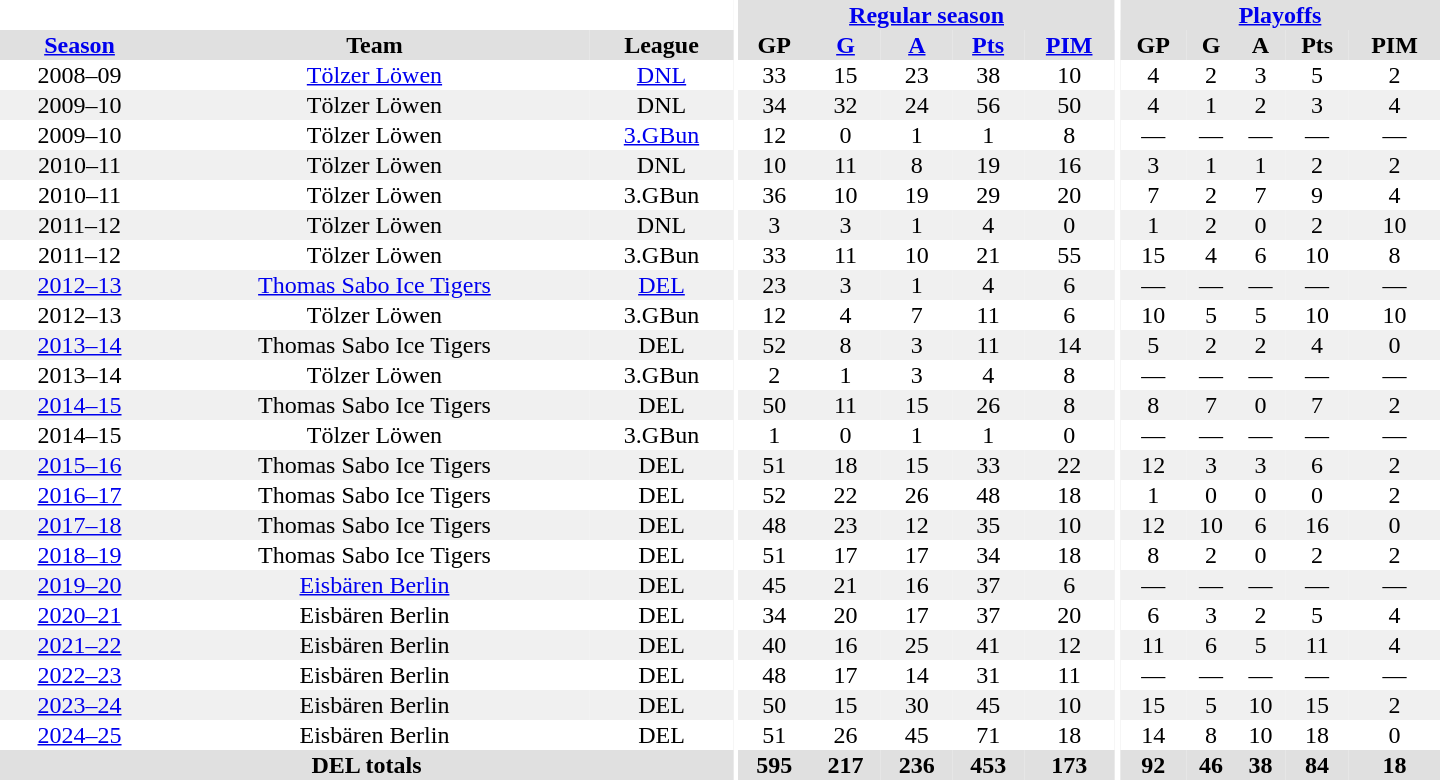<table border="0" cellpadding="1" cellspacing="0" style="text-align:center; width:60em">
<tr bgcolor="#e0e0e0">
<th colspan="3" bgcolor="#ffffff"></th>
<th rowspan="99" bgcolor="#ffffff"></th>
<th colspan="5"><a href='#'>Regular season</a></th>
<th rowspan="99" bgcolor="#ffffff"></th>
<th colspan="5"><a href='#'>Playoffs</a></th>
</tr>
<tr bgcolor="#e0e0e0">
<th><a href='#'>Season</a></th>
<th>Team</th>
<th>League</th>
<th>GP</th>
<th><a href='#'>G</a></th>
<th><a href='#'>A</a></th>
<th><a href='#'>Pts</a></th>
<th><a href='#'>PIM</a></th>
<th>GP</th>
<th>G</th>
<th>A</th>
<th>Pts</th>
<th>PIM</th>
</tr>
<tr>
<td>2008–09</td>
<td><a href='#'>Tölzer Löwen</a></td>
<td><a href='#'>DNL</a></td>
<td>33</td>
<td>15</td>
<td>23</td>
<td>38</td>
<td>10</td>
<td>4</td>
<td>2</td>
<td>3</td>
<td>5</td>
<td>2</td>
</tr>
<tr bgcolor="#f0f0f0">
<td>2009–10</td>
<td>Tölzer Löwen</td>
<td>DNL</td>
<td>34</td>
<td>32</td>
<td>24</td>
<td>56</td>
<td>50</td>
<td>4</td>
<td>1</td>
<td>2</td>
<td>3</td>
<td>4</td>
</tr>
<tr>
<td>2009–10</td>
<td>Tölzer Löwen</td>
<td><a href='#'>3.GBun</a></td>
<td>12</td>
<td>0</td>
<td>1</td>
<td>1</td>
<td>8</td>
<td>—</td>
<td>—</td>
<td>—</td>
<td>—</td>
<td>—</td>
</tr>
<tr bgcolor="#f0f0f0">
<td>2010–11</td>
<td>Tölzer Löwen</td>
<td>DNL</td>
<td>10</td>
<td>11</td>
<td>8</td>
<td>19</td>
<td>16</td>
<td>3</td>
<td>1</td>
<td>1</td>
<td>2</td>
<td>2</td>
</tr>
<tr>
<td>2010–11</td>
<td>Tölzer Löwen</td>
<td>3.GBun</td>
<td>36</td>
<td>10</td>
<td>19</td>
<td>29</td>
<td>20</td>
<td>7</td>
<td>2</td>
<td>7</td>
<td>9</td>
<td>4</td>
</tr>
<tr bgcolor="#f0f0f0">
<td>2011–12</td>
<td>Tölzer Löwen</td>
<td>DNL</td>
<td>3</td>
<td>3</td>
<td>1</td>
<td>4</td>
<td>0</td>
<td>1</td>
<td>2</td>
<td>0</td>
<td>2</td>
<td>10</td>
</tr>
<tr>
<td>2011–12</td>
<td>Tölzer Löwen</td>
<td>3.GBun</td>
<td>33</td>
<td>11</td>
<td>10</td>
<td>21</td>
<td>55</td>
<td>15</td>
<td>4</td>
<td>6</td>
<td>10</td>
<td>8</td>
</tr>
<tr bgcolor="#f0f0f0">
<td><a href='#'>2012–13</a></td>
<td><a href='#'>Thomas Sabo Ice Tigers</a></td>
<td><a href='#'>DEL</a></td>
<td>23</td>
<td>3</td>
<td>1</td>
<td>4</td>
<td>6</td>
<td>—</td>
<td>—</td>
<td>—</td>
<td>—</td>
<td>—</td>
</tr>
<tr>
<td>2012–13</td>
<td>Tölzer Löwen</td>
<td>3.GBun</td>
<td>12</td>
<td>4</td>
<td>7</td>
<td>11</td>
<td>6</td>
<td>10</td>
<td>5</td>
<td>5</td>
<td>10</td>
<td>10</td>
</tr>
<tr bgcolor="#f0f0f0">
<td><a href='#'>2013–14</a></td>
<td>Thomas Sabo Ice Tigers</td>
<td>DEL</td>
<td>52</td>
<td>8</td>
<td>3</td>
<td>11</td>
<td>14</td>
<td>5</td>
<td>2</td>
<td>2</td>
<td>4</td>
<td>0</td>
</tr>
<tr>
<td>2013–14</td>
<td>Tölzer Löwen</td>
<td>3.GBun</td>
<td>2</td>
<td>1</td>
<td>3</td>
<td>4</td>
<td>8</td>
<td>—</td>
<td>—</td>
<td>—</td>
<td>—</td>
<td>—</td>
</tr>
<tr bgcolor="#f0f0f0">
<td><a href='#'>2014–15</a></td>
<td>Thomas Sabo Ice Tigers</td>
<td>DEL</td>
<td>50</td>
<td>11</td>
<td>15</td>
<td>26</td>
<td>8</td>
<td>8</td>
<td>7</td>
<td>0</td>
<td>7</td>
<td>2</td>
</tr>
<tr>
<td>2014–15</td>
<td>Tölzer Löwen</td>
<td>3.GBun</td>
<td>1</td>
<td>0</td>
<td>1</td>
<td>1</td>
<td>0</td>
<td>—</td>
<td>—</td>
<td>—</td>
<td>—</td>
<td>—</td>
</tr>
<tr bgcolor="#f0f0f0">
<td><a href='#'>2015–16</a></td>
<td>Thomas Sabo Ice Tigers</td>
<td>DEL</td>
<td>51</td>
<td>18</td>
<td>15</td>
<td>33</td>
<td>22</td>
<td>12</td>
<td>3</td>
<td>3</td>
<td>6</td>
<td>2</td>
</tr>
<tr>
<td><a href='#'>2016–17</a></td>
<td>Thomas Sabo Ice Tigers</td>
<td>DEL</td>
<td>52</td>
<td>22</td>
<td>26</td>
<td>48</td>
<td>18</td>
<td>1</td>
<td>0</td>
<td>0</td>
<td>0</td>
<td>2</td>
</tr>
<tr bgcolor="#f0f0f0">
<td><a href='#'>2017–18</a></td>
<td>Thomas Sabo Ice Tigers</td>
<td>DEL</td>
<td>48</td>
<td>23</td>
<td>12</td>
<td>35</td>
<td>10</td>
<td>12</td>
<td>10</td>
<td>6</td>
<td>16</td>
<td>0</td>
</tr>
<tr>
<td><a href='#'>2018–19</a></td>
<td>Thomas Sabo Ice Tigers</td>
<td>DEL</td>
<td>51</td>
<td>17</td>
<td>17</td>
<td>34</td>
<td>18</td>
<td>8</td>
<td>2</td>
<td>0</td>
<td>2</td>
<td>2</td>
</tr>
<tr bgcolor="#f0f0f0">
<td><a href='#'>2019–20</a></td>
<td><a href='#'>Eisbären Berlin</a></td>
<td>DEL</td>
<td>45</td>
<td>21</td>
<td>16</td>
<td>37</td>
<td>6</td>
<td>—</td>
<td>—</td>
<td>—</td>
<td>—</td>
<td>—</td>
</tr>
<tr>
<td><a href='#'>2020–21</a></td>
<td>Eisbären Berlin</td>
<td>DEL</td>
<td>34</td>
<td>20</td>
<td>17</td>
<td>37</td>
<td>20</td>
<td>6</td>
<td>3</td>
<td>2</td>
<td>5</td>
<td>4</td>
</tr>
<tr bgcolor="#f0f0f0">
<td><a href='#'>2021–22</a></td>
<td>Eisbären Berlin</td>
<td>DEL</td>
<td>40</td>
<td>16</td>
<td>25</td>
<td>41</td>
<td>12</td>
<td>11</td>
<td>6</td>
<td>5</td>
<td>11</td>
<td>4</td>
</tr>
<tr>
<td><a href='#'>2022–23</a></td>
<td>Eisbären Berlin</td>
<td>DEL</td>
<td>48</td>
<td>17</td>
<td>14</td>
<td>31</td>
<td>11</td>
<td>—</td>
<td>—</td>
<td>—</td>
<td>—</td>
<td>—</td>
</tr>
<tr bgcolor="#f0f0f0">
<td><a href='#'>2023–24</a></td>
<td>Eisbären Berlin</td>
<td>DEL</td>
<td>50</td>
<td>15</td>
<td>30</td>
<td>45</td>
<td>10</td>
<td>15</td>
<td>5</td>
<td>10</td>
<td>15</td>
<td>2</td>
</tr>
<tr>
<td><a href='#'>2024–25</a></td>
<td>Eisbären Berlin</td>
<td>DEL</td>
<td>51</td>
<td>26</td>
<td>45</td>
<td>71</td>
<td>18</td>
<td>14</td>
<td>8</td>
<td>10</td>
<td>18</td>
<td>0</td>
</tr>
<tr bgcolor="#e0e0e0">
<th colspan="3">DEL totals</th>
<th>595</th>
<th>217</th>
<th>236</th>
<th>453</th>
<th>173</th>
<th>92</th>
<th>46</th>
<th>38</th>
<th>84</th>
<th>18</th>
</tr>
</table>
